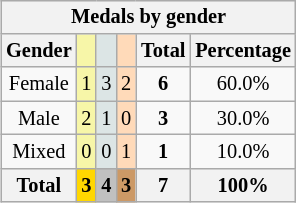<table class=wikitable style=font-size:85%;float:right;text-align:center>
<tr>
<th colspan=6>Medals by gender</th>
</tr>
<tr>
<th>Gender</th>
<td bgcolor=F7F6A8></td>
<td bgcolor=DCE5E5></td>
<td bgcolor=FFDAB9></td>
<th>Total</th>
<th>Percentage</th>
</tr>
<tr>
<td>Female</td>
<td bgcolor=F7F6A8>1</td>
<td bgcolor=DCE5E5>3</td>
<td bgcolor=FFDAB9>2</td>
<td><strong>6</strong></td>
<td>60.0%</td>
</tr>
<tr>
<td>Male</td>
<td bgcolor=F7F6A8>2</td>
<td bgcolor=DCE5E5>1</td>
<td bgcolor=FFDAB9>0</td>
<td><strong>3</strong></td>
<td>30.0%</td>
</tr>
<tr>
<td>Mixed</td>
<td bgcolor=F7F6A8>0</td>
<td bgcolor=DCE5E5>0</td>
<td bgcolor=FFDAB9>1</td>
<td><strong>1</strong></td>
<td>10.0%</td>
</tr>
<tr>
<th>Total</th>
<th style=background:gold>3</th>
<th style=background:silver>4</th>
<th style=background:#c96>3</th>
<th>7</th>
<th>100%</th>
</tr>
</table>
